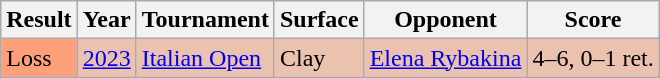<table class="sortable wikitable">
<tr>
<th>Result</th>
<th>Year</th>
<th>Tournament</th>
<th>Surface</th>
<th>Opponent</th>
<th>Score</th>
</tr>
<tr bgcolor="ebc2af">
<td bgcolor=FFA07A>Loss</td>
<td><a href='#'>2023</a></td>
<td><a href='#'>Italian Open</a></td>
<td>Clay</td>
<td> <a href='#'>Elena Rybakina</a></td>
<td>4–6, 0–1 ret.</td>
</tr>
</table>
